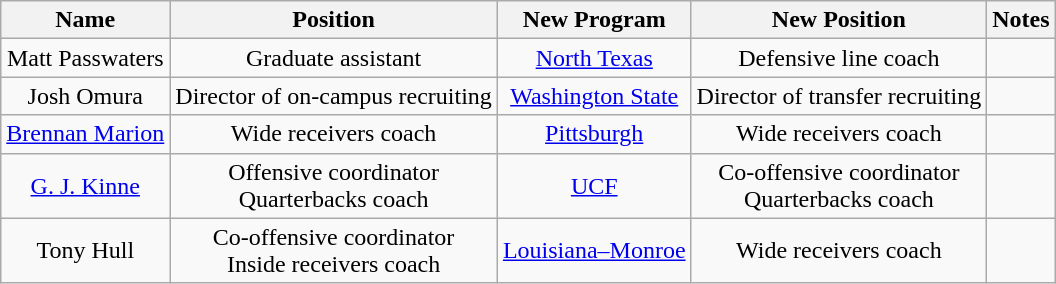<table class="wikitable sortable" style="text-align: center;">
<tr>
<th>Name</th>
<th class=unsortable>Position</th>
<th>New Program</th>
<th class=unsortable>New Position</th>
<th class=unsortable>Notes</th>
</tr>
<tr>
<td>Matt Passwaters</td>
<td>Graduate assistant</td>
<td><a href='#'>North Texas</a></td>
<td>Defensive line coach</td>
<td></td>
</tr>
<tr>
<td>Josh Omura</td>
<td>Director of on-campus recruiting</td>
<td><a href='#'>Washington State</a></td>
<td>Director of transfer recruiting</td>
<td></td>
</tr>
<tr>
<td><a href='#'>Brennan Marion</a></td>
<td>Wide receivers coach</td>
<td><a href='#'>Pittsburgh</a></td>
<td>Wide receivers coach</td>
<td></td>
</tr>
<tr>
<td><a href='#'>G. J. Kinne</a></td>
<td>Offensive coordinator<br>Quarterbacks coach</td>
<td><a href='#'>UCF</a></td>
<td>Co-offensive coordinator<br>Quarterbacks coach</td>
<td></td>
</tr>
<tr>
<td>Tony Hull</td>
<td>Co-offensive coordinator<br>Inside receivers coach</td>
<td><a href='#'>Louisiana–Monroe</a></td>
<td>Wide receivers coach</td>
<td></td>
</tr>
</table>
